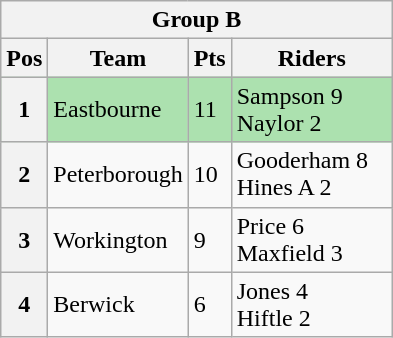<table class="wikitable">
<tr>
<th colspan="4">Group B</th>
</tr>
<tr>
<th width=20>Pos</th>
<th width=80>Team</th>
<th width=20>Pts</th>
<th width=100>Riders</th>
</tr>
<tr style="background:#ACE1AF;">
<th>1</th>
<td>Eastbourne</td>
<td>11</td>
<td>Sampson 9<br>Naylor 2</td>
</tr>
<tr>
<th>2</th>
<td>Peterborough</td>
<td>10</td>
<td>Gooderham 8<br>Hines A 2</td>
</tr>
<tr>
<th>3</th>
<td>Workington</td>
<td>9</td>
<td>Price 6<br>Maxfield 3</td>
</tr>
<tr>
<th>4</th>
<td>Berwick</td>
<td>6</td>
<td>Jones 4<br>Hiftle 2</td>
</tr>
</table>
